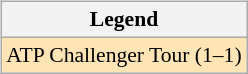<table>
<tr valign=top>
<td><br><table class=wikitable style=font-size:90%>
<tr>
<th>Legend</th>
</tr>
<tr bgcolor=moccasin>
<td>ATP Challenger Tour (1–1)</td>
</tr>
</table>
</td>
<td></td>
</tr>
</table>
